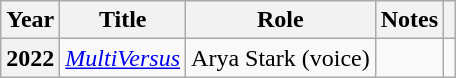<table class="wikitable plainrowheaders sortable">
<tr>
<th scope="col">Year</th>
<th scope="col">Title</th>
<th scope="col">Role</th>
<th scope="col" class="unsortable">Notes</th>
<th scope="col" class="unsortable"></th>
</tr>
<tr>
<th scope="row">2022</th>
<td><em><a href='#'>MultiVersus</a></em></td>
<td>Arya Stark (voice)</td>
<td></td>
<td></td>
</tr>
</table>
